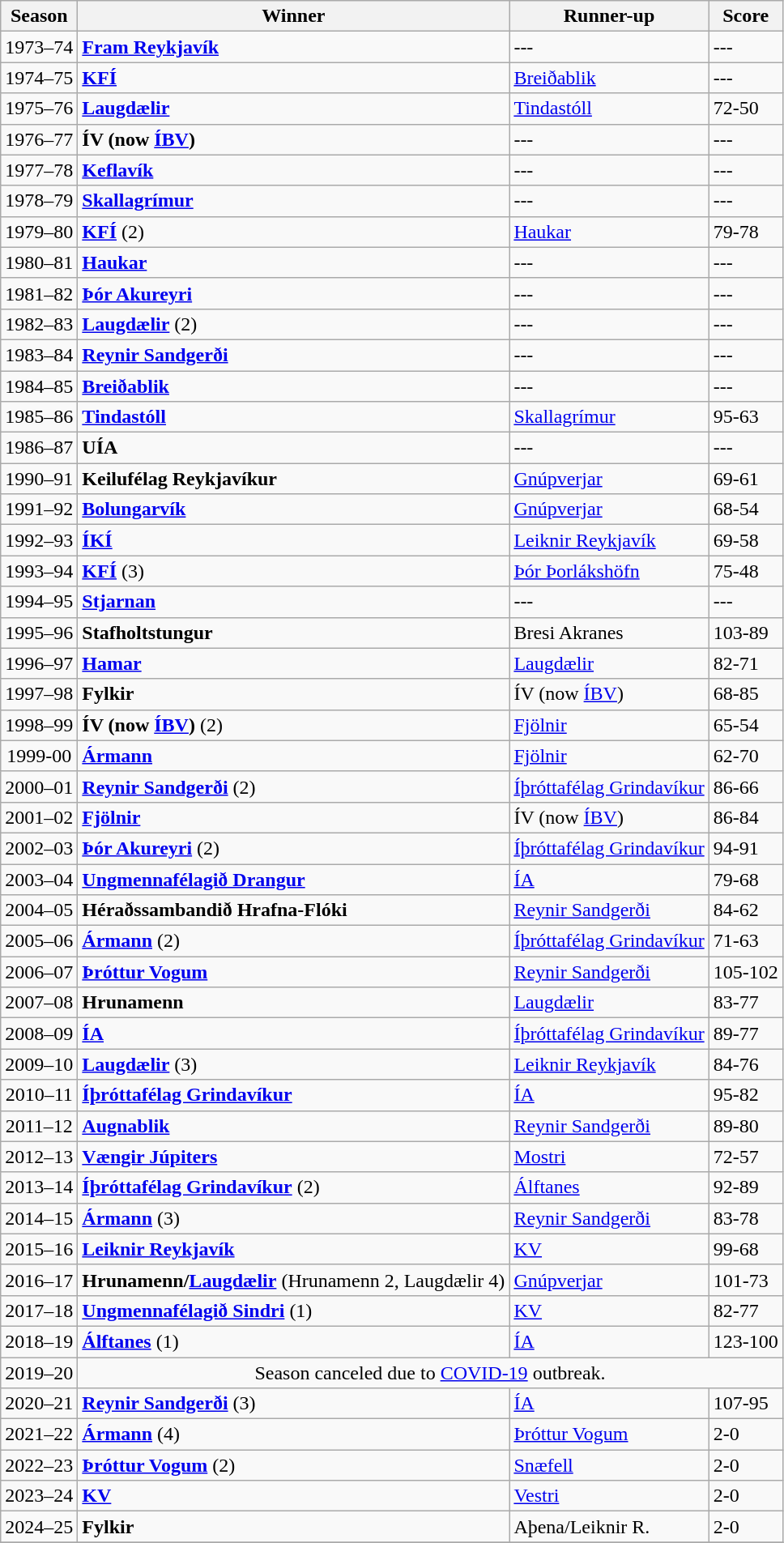<table class="wikitable">
<tr>
<th>Season</th>
<th>Winner</th>
<th>Runner-up</th>
<th>Score</th>
</tr>
<tr>
<td style="text-align:center;">1973–74</td>
<td><strong><a href='#'>Fram Reykjavík</a></strong></td>
<td>---</td>
<td>---</td>
</tr>
<tr>
<td style="text-align:center;">1974–75</td>
<td><strong><a href='#'>KFÍ</a></strong></td>
<td><a href='#'>Breiðablik</a></td>
<td>---</td>
</tr>
<tr>
<td style="text-align:center;">1975–76</td>
<td><strong><a href='#'>Laugdælir</a></strong></td>
<td><a href='#'>Tindastóll</a></td>
<td>72-50</td>
</tr>
<tr>
<td style="text-align:center;">1976–77</td>
<td><strong>ÍV (now <a href='#'>ÍBV</a>)</strong></td>
<td>---</td>
<td>---</td>
</tr>
<tr>
<td style="text-align:center;">1977–78</td>
<td><strong><a href='#'>Keflavík</a></strong></td>
<td>---</td>
<td>---</td>
</tr>
<tr>
<td style="text-align:center;">1978–79</td>
<td><strong><a href='#'>Skallagrímur</a></strong></td>
<td>---</td>
<td>---</td>
</tr>
<tr>
<td style="text-align:center;">1979–80</td>
<td><strong><a href='#'>KFÍ</a></strong> (2)</td>
<td><a href='#'>Haukar</a></td>
<td>79-78</td>
</tr>
<tr>
<td style="text-align:center;">1980–81</td>
<td><strong><a href='#'>Haukar</a></strong></td>
<td>---</td>
<td>---</td>
</tr>
<tr>
<td style="text-align:center;">1981–82</td>
<td><strong><a href='#'>Þór Akureyri</a></strong></td>
<td>---</td>
<td>---</td>
</tr>
<tr>
<td style="text-align:center;">1982–83</td>
<td><strong><a href='#'>Laugdælir</a></strong> (2)</td>
<td>---</td>
<td>---</td>
</tr>
<tr>
<td style="text-align:center;">1983–84</td>
<td><strong><a href='#'>Reynir Sandgerði</a></strong></td>
<td>---</td>
<td>---</td>
</tr>
<tr>
<td style="text-align:center;">1984–85</td>
<td><strong><a href='#'>Breiðablik</a></strong></td>
<td>---</td>
<td>---</td>
</tr>
<tr>
<td style="text-align:center;">1985–86</td>
<td><strong><a href='#'>Tindastóll</a></strong></td>
<td><a href='#'>Skallagrímur</a></td>
<td>95-63</td>
</tr>
<tr>
<td style="text-align:center;">1986–87</td>
<td><strong>UÍA</strong></td>
<td>---</td>
<td>---</td>
</tr>
<tr>
<td style="text-align:center;">1990–91</td>
<td><strong>Keilufélag Reykjavíkur</strong></td>
<td><a href='#'>Gnúpverjar</a></td>
<td>69-61</td>
</tr>
<tr>
<td style="text-align:center;">1991–92</td>
<td><strong><a href='#'>Bolungarvík</a></strong></td>
<td><a href='#'>Gnúpverjar</a></td>
<td>68-54</td>
</tr>
<tr>
<td style="text-align:center;">1992–93</td>
<td><strong><a href='#'>ÍKÍ</a></strong></td>
<td><a href='#'>Leiknir Reykjavík</a></td>
<td>69-58</td>
</tr>
<tr>
<td style="text-align:center;">1993–94</td>
<td><strong><a href='#'>KFÍ</a></strong> (3)</td>
<td><a href='#'>Þór Þorlákshöfn</a></td>
<td>75-48</td>
</tr>
<tr>
<td style="text-align:center;">1994–95</td>
<td><strong><a href='#'>Stjarnan</a></strong></td>
<td>---</td>
<td>---</td>
</tr>
<tr>
<td style="text-align:center;">1995–96</td>
<td><strong>Stafholtstungur</strong></td>
<td>Bresi Akranes</td>
<td>103-89</td>
</tr>
<tr>
<td style="text-align:center;">1996–97</td>
<td><strong><a href='#'>Hamar</a></strong></td>
<td><a href='#'>Laugdælir</a></td>
<td>82-71</td>
</tr>
<tr>
<td style="text-align:center;">1997–98</td>
<td><strong>Fylkir</strong></td>
<td>ÍV (now <a href='#'>ÍBV</a>)</td>
<td>68-85</td>
</tr>
<tr>
<td style="text-align:center;">1998–99</td>
<td><strong>ÍV (now <a href='#'>ÍBV</a>)</strong> (2)</td>
<td><a href='#'>Fjölnir</a></td>
<td>65-54</td>
</tr>
<tr>
<td style="text-align:center;">1999-00</td>
<td><strong><a href='#'>Ármann</a></strong></td>
<td><a href='#'>Fjölnir</a></td>
<td>62-70</td>
</tr>
<tr>
<td style="text-align:center;">2000–01</td>
<td><strong><a href='#'>Reynir Sandgerði</a></strong> (2)</td>
<td><a href='#'>Íþróttafélag Grindavíkur</a></td>
<td>86-66</td>
</tr>
<tr>
<td style="text-align:center;">2001–02</td>
<td><strong><a href='#'>Fjölnir</a></strong></td>
<td>ÍV (now <a href='#'>ÍBV</a>)</td>
<td>86-84</td>
</tr>
<tr>
<td style="text-align:center;">2002–03</td>
<td><strong><a href='#'>Þór Akureyri</a></strong> (2)</td>
<td><a href='#'>Íþróttafélag Grindavíkur</a></td>
<td>94-91</td>
</tr>
<tr>
<td style="text-align:center;">2003–04</td>
<td><strong><a href='#'>Ungmennafélagið Drangur</a></strong></td>
<td><a href='#'>ÍA</a></td>
<td>79-68</td>
</tr>
<tr>
<td style="text-align:center;">2004–05</td>
<td><strong>Héraðssambandið Hrafna-Flóki</strong></td>
<td><a href='#'>Reynir Sandgerði</a></td>
<td>84-62</td>
</tr>
<tr>
<td style="text-align:center;">2005–06</td>
<td><strong><a href='#'>Ármann</a></strong> (2)</td>
<td><a href='#'>Íþróttafélag Grindavíkur</a></td>
<td>71-63</td>
</tr>
<tr>
<td style="text-align:center;">2006–07</td>
<td><strong><a href='#'>Þróttur Vogum</a></strong></td>
<td><a href='#'>Reynir Sandgerði</a></td>
<td>105-102</td>
</tr>
<tr>
<td style="text-align:center;">2007–08</td>
<td><strong>Hrunamenn</strong></td>
<td><a href='#'>Laugdælir</a></td>
<td>83-77</td>
</tr>
<tr>
<td style="text-align:center;">2008–09</td>
<td><strong><a href='#'>ÍA</a></strong></td>
<td><a href='#'>Íþróttafélag Grindavíkur</a></td>
<td>89-77</td>
</tr>
<tr>
<td style="text-align:center;">2009–10</td>
<td><strong><a href='#'>Laugdælir</a></strong> (3)</td>
<td><a href='#'>Leiknir Reykjavík</a></td>
<td>84-76</td>
</tr>
<tr>
<td style="text-align:center;">2010–11</td>
<td><strong><a href='#'>Íþróttafélag Grindavíkur</a></strong></td>
<td><a href='#'>ÍA</a></td>
<td>95-82</td>
</tr>
<tr>
<td style="text-align:center;">2011–12</td>
<td><strong><a href='#'>Augnablik</a></strong></td>
<td><a href='#'>Reynir Sandgerði</a></td>
<td>89-80</td>
</tr>
<tr>
<td style="text-align:center;">2012–13</td>
<td><strong><a href='#'>Vængir Júpiters</a></strong></td>
<td><a href='#'>Mostri</a></td>
<td>72-57</td>
</tr>
<tr>
<td style="text-align:center;">2013–14</td>
<td><strong><a href='#'>Íþróttafélag Grindavíkur</a></strong> (2)</td>
<td><a href='#'>Álftanes</a></td>
<td>92-89</td>
</tr>
<tr>
<td style="text-align:center;">2014–15</td>
<td><strong><a href='#'>Ármann</a></strong> (3)</td>
<td><a href='#'>Reynir Sandgerði</a></td>
<td>83-78</td>
</tr>
<tr>
<td style="text-align:center;">2015–16</td>
<td><strong><a href='#'>Leiknir Reykjavík</a></strong></td>
<td><a href='#'>KV</a></td>
<td>99-68</td>
</tr>
<tr>
<td style="text-align:center;">2016–17</td>
<td><strong>Hrunamenn/<a href='#'>Laugdælir</a></strong> (Hrunamenn 2, Laugdælir 4)</td>
<td><a href='#'>Gnúpverjar</a></td>
<td>101-73</td>
</tr>
<tr>
<td style="text-align:center;">2017–18</td>
<td><strong><a href='#'>Ungmennafélagið Sindri</a></strong> (1)</td>
<td><a href='#'>KV</a></td>
<td>82-77</td>
</tr>
<tr>
<td style="text-align:center;">2018–19</td>
<td><strong><a href='#'>Álftanes</a></strong> (1)</td>
<td><a href='#'>ÍA</a></td>
<td>123-100</td>
</tr>
<tr>
<td style="text-align:center;">2019–20</td>
<td colspan=3 align="center">Season canceled due to <a href='#'>COVID-19</a> outbreak.</td>
</tr>
<tr>
<td style="text-align:center;">2020–21</td>
<td><strong><a href='#'>Reynir Sandgerði</a></strong> (3)</td>
<td><a href='#'>ÍA</a></td>
<td>107-95</td>
</tr>
<tr>
<td style="text-align:center;">2021–22</td>
<td><strong><a href='#'>Ármann</a></strong> (4)</td>
<td><a href='#'>Þróttur Vogum</a></td>
<td>2-0</td>
</tr>
<tr>
<td style="text-align:center;">2022–23</td>
<td><strong><a href='#'>Þróttur Vogum</a></strong> (2)</td>
<td><a href='#'>Snæfell</a></td>
<td>2-0</td>
</tr>
<tr>
<td style="text-align:center;">2023–24</td>
<td><strong><a href='#'>KV</a></strong></td>
<td><a href='#'>Vestri</a></td>
<td>2-0</td>
</tr>
<tr>
<td style="text-align:center;">2024–25</td>
<td><strong>Fylkir</strong></td>
<td>Aþena/Leiknir R.</td>
<td>2-0</td>
</tr>
<tr>
</tr>
</table>
